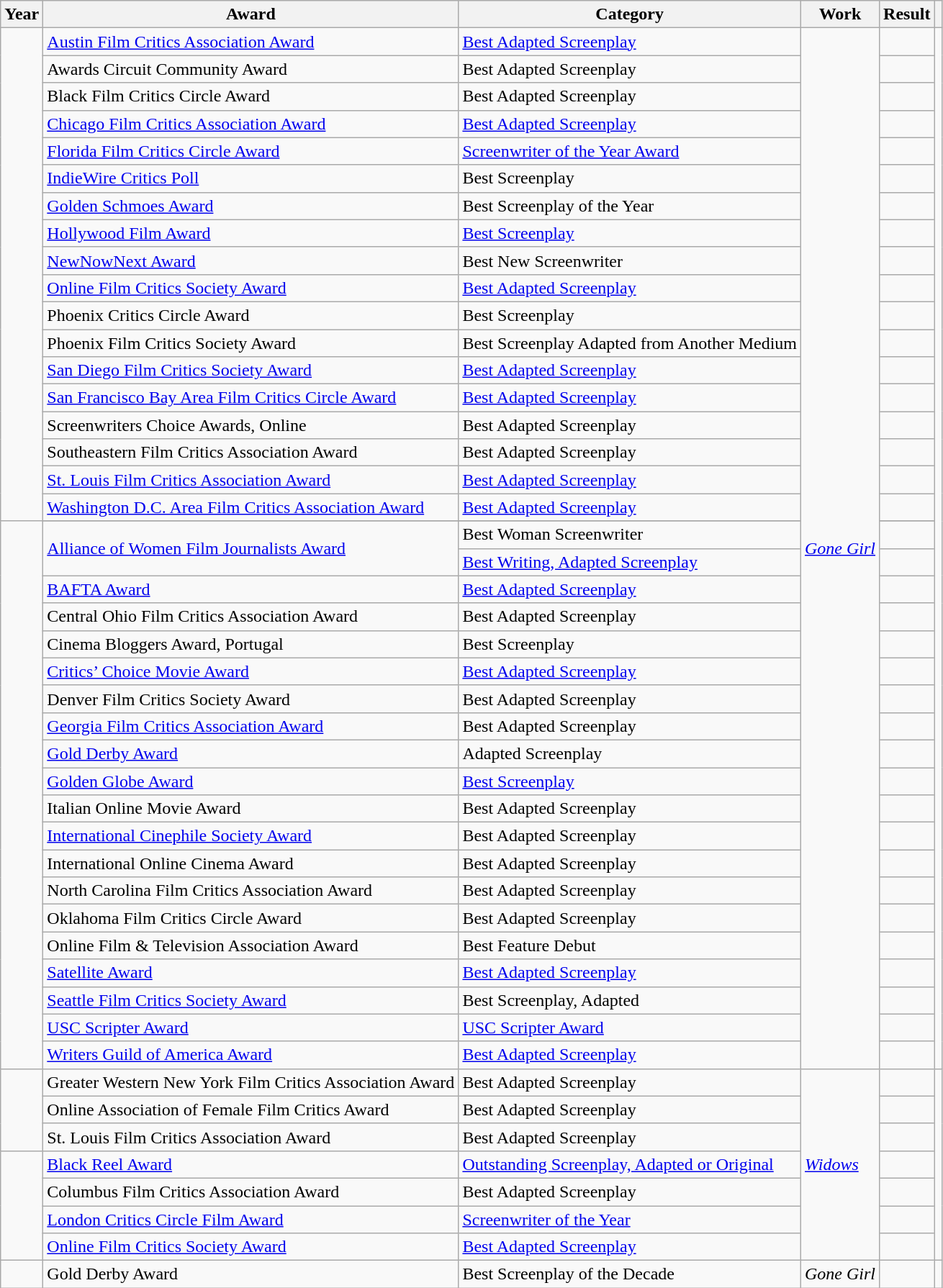<table class="wikitable sortable plainrowheaders">
<tr>
<th scope="col">Year</th>
<th scope="col">Award</th>
<th scope="col">Category</th>
<th scope="col">Work</th>
<th scope="col">Result</th>
<th scope="col" class="unsortable"></th>
</tr>
<tr>
<td rowspan=18></td>
<td><a href='#'>Austin Film Critics Association Award</a></td>
<td><a href='#'>Best Adapted Screenplay</a></td>
<td rowspan="39"><em><a href='#'>Gone Girl</a></em></td>
<td></td>
<td rowspan="39"></td>
</tr>
<tr>
<td>Awards Circuit Community Award</td>
<td>Best Adapted Screenplay</td>
<td></td>
</tr>
<tr>
<td>Black Film Critics Circle Award</td>
<td>Best Adapted Screenplay</td>
<td></td>
</tr>
<tr>
<td><a href='#'>Chicago Film Critics Association Award</a></td>
<td><a href='#'>Best Adapted Screenplay</a></td>
<td></td>
</tr>
<tr>
<td><a href='#'>Florida Film Critics Circle Award</a></td>
<td><a href='#'>Screenwriter of the Year Award</a></td>
<td></td>
</tr>
<tr>
<td><a href='#'>IndieWire Critics Poll</a></td>
<td>Best Screenplay</td>
<td></td>
</tr>
<tr>
<td><a href='#'>Golden Schmoes Award</a></td>
<td>Best Screenplay of the Year</td>
<td></td>
</tr>
<tr>
<td><a href='#'>Hollywood Film Award</a></td>
<td><a href='#'>Best Screenplay</a></td>
<td></td>
</tr>
<tr>
<td><a href='#'>NewNowNext Award</a></td>
<td>Best New Screenwriter</td>
<td></td>
</tr>
<tr>
<td><a href='#'>Online Film Critics Society Award</a></td>
<td><a href='#'>Best Adapted Screenplay</a></td>
<td></td>
</tr>
<tr>
<td>Phoenix Critics Circle Award</td>
<td>Best Screenplay</td>
<td></td>
</tr>
<tr>
<td>Phoenix Film Critics Society Award</td>
<td>Best Screenplay Adapted from Another Medium</td>
<td></td>
</tr>
<tr>
<td><a href='#'>San Diego Film Critics Society Award</a></td>
<td><a href='#'>Best Adapted Screenplay</a></td>
<td></td>
</tr>
<tr>
<td><a href='#'>San Francisco Bay Area Film Critics Circle Award</a></td>
<td><a href='#'>Best Adapted Screenplay</a></td>
<td></td>
</tr>
<tr>
<td>Screenwriters Choice Awards, Online</td>
<td>Best Adapted Screenplay</td>
<td></td>
</tr>
<tr>
<td>Southeastern Film Critics Association Award</td>
<td>Best Adapted Screenplay</td>
<td></td>
</tr>
<tr>
<td><a href='#'>St. Louis Film Critics Association Award</a></td>
<td><a href='#'>Best Adapted Screenplay</a></td>
<td></td>
</tr>
<tr>
<td><a href='#'>Washington D.C. Area Film Critics Association Award</a></td>
<td><a href='#'>Best Adapted Screenplay</a></td>
<td></td>
</tr>
<tr>
<td rowspan="21"></td>
</tr>
<tr>
<td rowspan=2><a href='#'>Alliance of Women Film Journalists Award</a></td>
<td>Best Woman Screenwriter</td>
<td></td>
</tr>
<tr>
<td><a href='#'>Best Writing, Adapted Screenplay</a></td>
<td></td>
</tr>
<tr>
<td><a href='#'>BAFTA Award</a></td>
<td><a href='#'>Best Adapted Screenplay</a></td>
<td></td>
</tr>
<tr>
<td>Central Ohio Film Critics Association Award</td>
<td>Best Adapted Screenplay</td>
<td></td>
</tr>
<tr>
<td>Cinema Bloggers Award, Portugal</td>
<td>Best Screenplay</td>
<td></td>
</tr>
<tr>
<td><a href='#'>Critics’ Choice Movie Award</a></td>
<td><a href='#'>Best Adapted Screenplay</a></td>
<td></td>
</tr>
<tr>
<td>Denver Film Critics Society Award</td>
<td>Best Adapted Screenplay</td>
<td></td>
</tr>
<tr>
<td><a href='#'>Georgia Film Critics Association Award</a></td>
<td>Best Adapted Screenplay</td>
<td></td>
</tr>
<tr>
<td><a href='#'>Gold Derby Award</a></td>
<td>Adapted Screenplay</td>
<td></td>
</tr>
<tr>
<td><a href='#'>Golden Globe Award</a></td>
<td><a href='#'>Best Screenplay</a></td>
<td></td>
</tr>
<tr>
<td>Italian Online Movie Award</td>
<td>Best Adapted Screenplay</td>
<td></td>
</tr>
<tr>
<td><a href='#'>International Cinephile Society Award</a></td>
<td>Best Adapted Screenplay</td>
<td></td>
</tr>
<tr>
<td>International Online Cinema Award</td>
<td>Best Adapted Screenplay</td>
<td></td>
</tr>
<tr>
<td>North Carolina Film Critics Association Award</td>
<td>Best Adapted Screenplay</td>
<td></td>
</tr>
<tr>
<td>Oklahoma Film Critics Circle Award</td>
<td>Best Adapted Screenplay</td>
<td></td>
</tr>
<tr>
<td>Online Film & Television Association Award</td>
<td>Best Feature Debut</td>
<td></td>
</tr>
<tr>
<td><a href='#'>Satellite Award</a></td>
<td><a href='#'>Best Adapted Screenplay</a></td>
<td></td>
</tr>
<tr>
<td><a href='#'>Seattle Film Critics Society Award</a></td>
<td>Best Screenplay, Adapted</td>
<td></td>
</tr>
<tr>
<td><a href='#'>USC Scripter Award</a></td>
<td><a href='#'>USC Scripter Award</a></td>
<td></td>
</tr>
<tr>
<td><a href='#'>Writers Guild of America Award</a></td>
<td><a href='#'>Best Adapted Screenplay</a></td>
<td></td>
</tr>
<tr>
<td rowspan=3></td>
<td>Greater Western New York Film Critics Association Award</td>
<td>Best Adapted Screenplay</td>
<td rowspan=7><em><a href='#'>Widows</a></em></td>
<td></td>
<td rowspan=7></td>
</tr>
<tr>
<td>Online Association of Female Film Critics Award</td>
<td>Best Adapted Screenplay</td>
<td></td>
</tr>
<tr>
<td>St. Louis Film Critics Association Award</td>
<td>Best Adapted Screenplay</td>
<td></td>
</tr>
<tr>
<td rowspan=4></td>
<td><a href='#'>Black Reel Award</a></td>
<td><a href='#'>Outstanding Screenplay, Adapted or Original</a></td>
<td></td>
</tr>
<tr>
<td>Columbus Film Critics Association Award</td>
<td>Best Adapted Screenplay</td>
<td></td>
</tr>
<tr>
<td><a href='#'>London Critics Circle Film Award</a></td>
<td><a href='#'>Screenwriter of the Year</a></td>
<td></td>
</tr>
<tr>
<td><a href='#'>Online Film Critics Society Award</a></td>
<td><a href='#'>Best Adapted Screenplay</a></td>
<td></td>
</tr>
<tr>
<td></td>
<td>Gold Derby Award</td>
<td>Best Screenplay of the Decade</td>
<td><em>Gone Girl</em></td>
<td></td>
<td></td>
</tr>
</table>
